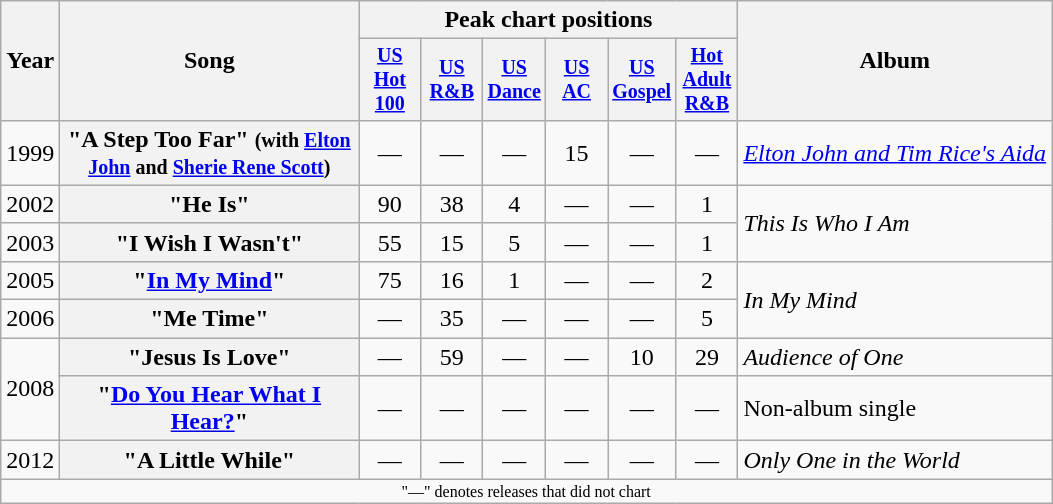<table class="wikitable plainrowheaders" style="text-align:center;">
<tr>
<th rowspan="2">Year</th>
<th rowspan="2" style="width:12em;">Song</th>
<th colspan="6">Peak chart positions</th>
<th rowspan="2">Album</th>
</tr>
<tr style="font-size:smaller;">
<th style="width:35px;"><a href='#'>US Hot 100</a></th>
<th style="width:35px;"><a href='#'>US R&B</a></th>
<th style="width:35px;"><a href='#'>US Dance</a></th>
<th style="width:35px;"><a href='#'>US AC</a></th>
<th style="width:35px;"><a href='#'>US Gospel</a></th>
<th style="width:35px;"><a href='#'>Hot Adult R&B</a></th>
</tr>
<tr>
<td>1999</td>
<th scope="row">"A Step Too Far" <small>(with <a href='#'>Elton John</a> and <a href='#'>Sherie Rene Scott</a>)</small></th>
<td>—</td>
<td>—</td>
<td>—</td>
<td>15</td>
<td>—</td>
<td>—</td>
<td style="text-align:left;"><em><a href='#'>Elton John and Tim Rice's Aida</a></em></td>
</tr>
<tr>
<td>2002</td>
<th scope="row">"He Is"</th>
<td>90</td>
<td>38</td>
<td>4</td>
<td>—</td>
<td>—</td>
<td>1</td>
<td style="text-align:left;" rowspan="2"><em>This Is Who I Am</em></td>
</tr>
<tr>
<td>2003</td>
<th scope="row">"I Wish I Wasn't"</th>
<td>55</td>
<td>15</td>
<td>5</td>
<td>—</td>
<td>—</td>
<td>1</td>
</tr>
<tr>
<td>2005</td>
<th scope="row">"<a href='#'>In My Mind</a>"</th>
<td>75</td>
<td>16</td>
<td>1</td>
<td>—</td>
<td>—</td>
<td>2</td>
<td style="text-align:left;" rowspan="2"><em>In My Mind</em></td>
</tr>
<tr>
<td>2006</td>
<th scope="row">"Me Time"</th>
<td>—</td>
<td>35</td>
<td>—</td>
<td>—</td>
<td>—</td>
<td>5</td>
</tr>
<tr>
<td rowspan="2">2008</td>
<th scope="row">"Jesus Is Love"</th>
<td>—</td>
<td>59</td>
<td>—</td>
<td>—</td>
<td>10</td>
<td>29</td>
<td style="text-align:left;"><em>Audience of One</em></td>
</tr>
<tr>
<th scope="row">"<a href='#'>Do You Hear What I Hear?</a>"</th>
<td>—</td>
<td>—</td>
<td>—</td>
<td>—</td>
<td>—</td>
<td>—</td>
<td style="text-align:left;">Non-album single</td>
</tr>
<tr>
<td>2012</td>
<th scope="row">"A Little While"</th>
<td>—</td>
<td>—</td>
<td>—</td>
<td>—</td>
<td>—</td>
<td>—</td>
<td style="text-align:left;"><em>Only One in the World</em></td>
</tr>
<tr>
<td colspan="10" style="font-size:8pt">"—" denotes releases that did not chart</td>
</tr>
</table>
